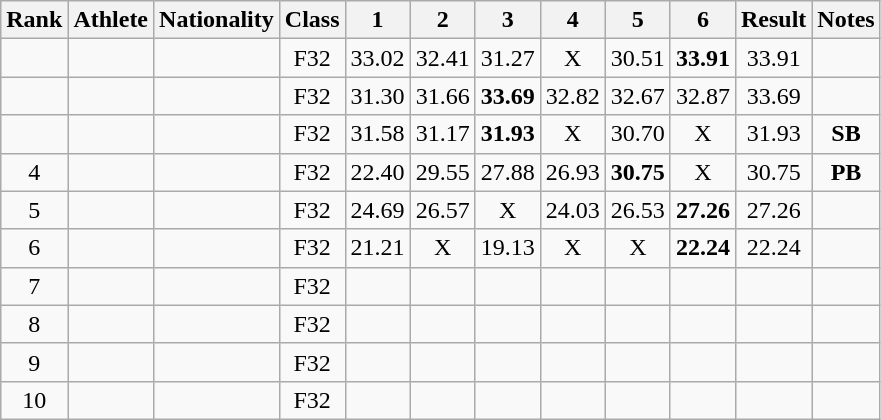<table class="wikitable sortable" style="text-align:center">
<tr>
<th>Rank</th>
<th>Athlete</th>
<th>Nationality</th>
<th>Class</th>
<th width="20">1</th>
<th width="20">2</th>
<th width="20">3</th>
<th width="20">4</th>
<th width="20">5</th>
<th width="20">6</th>
<th>Result</th>
<th>Notes</th>
</tr>
<tr>
<td></td>
<td align=left></td>
<td align="left"></td>
<td>F32</td>
<td>33.02</td>
<td>32.41</td>
<td>31.27</td>
<td>X</td>
<td>30.51</td>
<td><strong>33.91</strong></td>
<td>33.91</td>
<td></td>
</tr>
<tr>
<td></td>
<td align=left></td>
<td align="left"></td>
<td>F32</td>
<td>31.30</td>
<td>31.66</td>
<td><strong>33.69</strong></td>
<td>32.82</td>
<td>32.67</td>
<td>32.87</td>
<td>33.69</td>
<td></td>
</tr>
<tr>
<td></td>
<td align=left></td>
<td align="left"></td>
<td>F32</td>
<td>31.58</td>
<td>31.17</td>
<td><strong>31.93</strong></td>
<td>X</td>
<td>30.70</td>
<td>X</td>
<td>31.93</td>
<td><strong>SB</strong></td>
</tr>
<tr>
<td>4</td>
<td align=left></td>
<td align="left"></td>
<td>F32</td>
<td>22.40</td>
<td>29.55</td>
<td>27.88</td>
<td>26.93</td>
<td><strong>30.75</strong></td>
<td>X</td>
<td>30.75</td>
<td><strong>PB</strong></td>
</tr>
<tr>
<td>5</td>
<td align=left></td>
<td align="left"></td>
<td>F32</td>
<td>24.69</td>
<td>26.57</td>
<td>X</td>
<td>24.03</td>
<td>26.53</td>
<td><strong>27.26</strong></td>
<td>27.26</td>
<td></td>
</tr>
<tr>
<td>6</td>
<td align=left></td>
<td align="left"></td>
<td>F32</td>
<td>21.21</td>
<td>X</td>
<td>19.13</td>
<td>X</td>
<td>X</td>
<td><strong>22.24</strong></td>
<td>22.24</td>
<td></td>
</tr>
<tr>
<td>7</td>
<td align=left></td>
<td align="left"></td>
<td>F32</td>
<td></td>
<td></td>
<td></td>
<td></td>
<td></td>
<td></td>
<td></td>
<td></td>
</tr>
<tr>
<td>8</td>
<td align=left></td>
<td align="left"></td>
<td>F32</td>
<td></td>
<td></td>
<td></td>
<td></td>
<td></td>
<td></td>
<td></td>
<td></td>
</tr>
<tr>
<td>9</td>
<td align=left></td>
<td align="left"></td>
<td>F32</td>
<td></td>
<td></td>
<td></td>
<td></td>
<td></td>
<td></td>
<td></td>
<td></td>
</tr>
<tr>
<td>10</td>
<td align=left></td>
<td align="left"></td>
<td>F32</td>
<td></td>
<td></td>
<td></td>
<td></td>
<td></td>
<td></td>
<td></td>
<td></td>
</tr>
</table>
